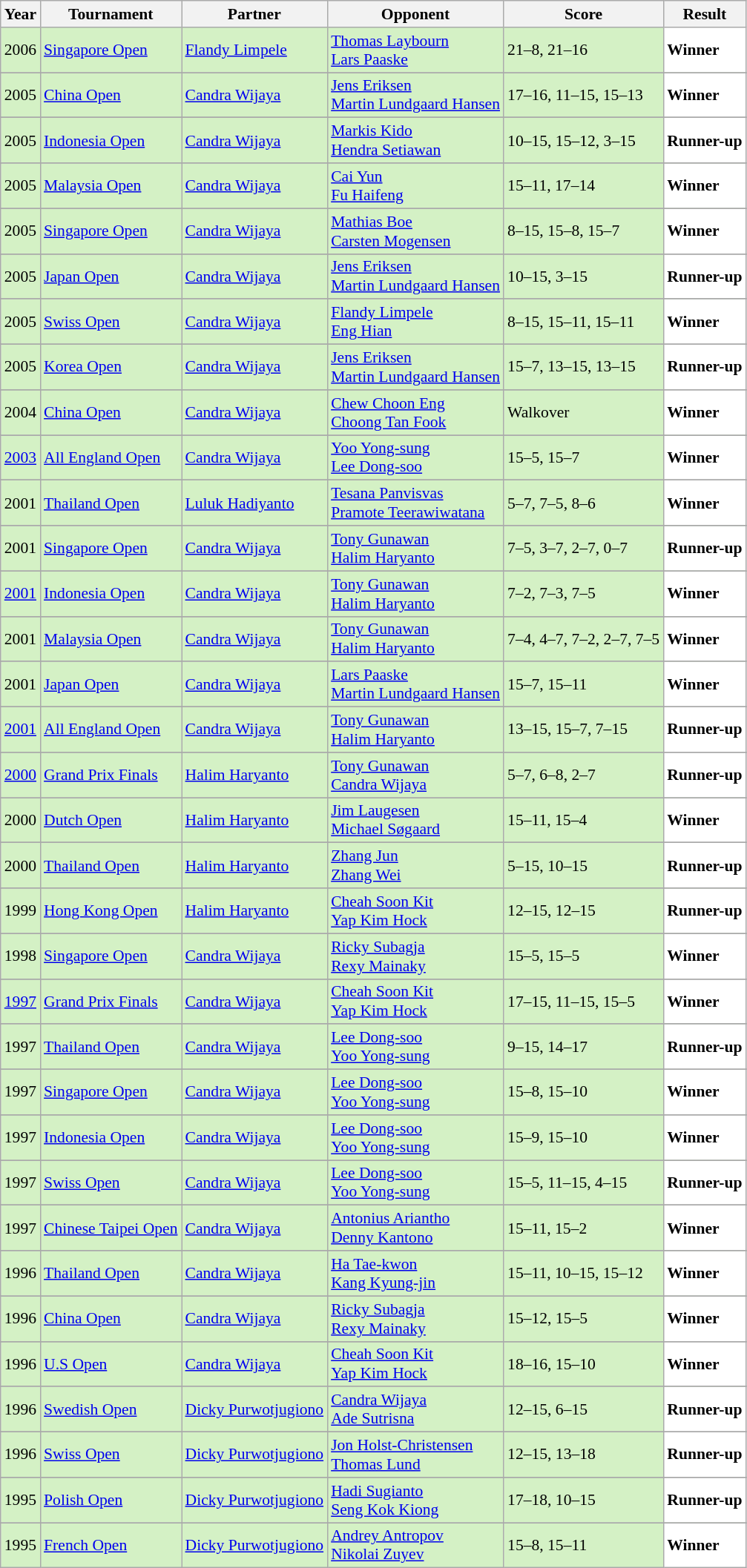<table class="sortable wikitable" style="font-size: 90%;">
<tr>
<th>Year</th>
<th>Tournament</th>
<th>Partner</th>
<th>Opponent</th>
<th>Score</th>
<th>Result</th>
</tr>
<tr style="background:#D4F1C5">
<td align="center">2006</td>
<td align="left"><a href='#'>Singapore Open</a></td>
<td align="left"> <a href='#'>Flandy Limpele</a></td>
<td align="left"> <a href='#'>Thomas Laybourn</a> <br>  <a href='#'>Lars Paaske</a></td>
<td align="left">21–8, 21–16</td>
<td style="text-align:left; background:white"> <strong>Winner</strong></td>
</tr>
<tr>
</tr>
<tr style="background:#D4F1C5">
<td align="center">2005</td>
<td align="left"><a href='#'>China Open</a></td>
<td align="left"> <a href='#'>Candra Wijaya</a></td>
<td align="left"> <a href='#'>Jens Eriksen</a> <br>  <a href='#'>Martin Lundgaard Hansen</a></td>
<td align="left">17–16, 11–15, 15–13</td>
<td style="text-align:left; background:white"> <strong>Winner</strong></td>
</tr>
<tr>
</tr>
<tr style="background:#D4F1C5">
<td align="center">2005</td>
<td align="left"><a href='#'>Indonesia Open</a></td>
<td align="left"> <a href='#'>Candra Wijaya</a></td>
<td align="left"> <a href='#'>Markis Kido</a> <br>  <a href='#'>Hendra Setiawan</a></td>
<td align="left">10–15, 15–12, 3–15</td>
<td style="text-align:left; background:white"> <strong>Runner-up</strong></td>
</tr>
<tr>
</tr>
<tr style="background:#D4F1C5">
<td align="center">2005</td>
<td align="left"><a href='#'>Malaysia Open</a></td>
<td align="left"> <a href='#'>Candra Wijaya</a></td>
<td align="left"> <a href='#'>Cai Yun</a> <br>  <a href='#'>Fu Haifeng</a></td>
<td align="left">15–11, 17–14</td>
<td style="text-align:left; background:white"> <strong>Winner</strong></td>
</tr>
<tr>
</tr>
<tr style="background:#D4F1C5">
<td align="center">2005</td>
<td align="left"><a href='#'>Singapore Open</a></td>
<td align="left"> <a href='#'>Candra Wijaya</a></td>
<td align="left"> <a href='#'>Mathias Boe</a> <br>  <a href='#'>Carsten Mogensen</a></td>
<td align="left">8–15, 15–8, 15–7</td>
<td style="text-align:left; background:white"> <strong>Winner</strong></td>
</tr>
<tr>
</tr>
<tr style="background:#D4F1C5">
<td align="center">2005</td>
<td align="left"><a href='#'>Japan Open</a></td>
<td align="left"> <a href='#'>Candra Wijaya</a></td>
<td align="left"> <a href='#'>Jens Eriksen</a> <br>  <a href='#'>Martin Lundgaard Hansen</a></td>
<td align="left">10–15, 3–15</td>
<td style="text-align:left; background:white"> <strong>Runner-up</strong></td>
</tr>
<tr>
</tr>
<tr style="background:#D4F1C5">
<td align="center">2005</td>
<td align="left"><a href='#'>Swiss Open</a></td>
<td align="left"> <a href='#'>Candra Wijaya</a></td>
<td align="left"> <a href='#'>Flandy Limpele</a> <br>  <a href='#'>Eng Hian</a></td>
<td align="left">8–15, 15–11, 15–11</td>
<td style="text-align:left; background:white"> <strong>Winner</strong></td>
</tr>
<tr>
</tr>
<tr style="background:#D4F1C5">
<td align="center">2005</td>
<td align="left"><a href='#'>Korea Open</a></td>
<td align="left"> <a href='#'>Candra Wijaya</a></td>
<td align="left"> <a href='#'>Jens Eriksen</a> <br>  <a href='#'>Martin Lundgaard Hansen</a></td>
<td align="left">15–7, 13–15, 13–15</td>
<td style="text-align:left; background:white"> <strong>Runner-up</strong></td>
</tr>
<tr>
</tr>
<tr style="background:#D4F1C5">
<td align="center">2004</td>
<td align="left"><a href='#'>China Open</a></td>
<td align="left"> <a href='#'>Candra Wijaya</a></td>
<td align="left"> <a href='#'>Chew Choon Eng</a> <br>  <a href='#'>Choong Tan Fook</a></td>
<td align="left">Walkover</td>
<td style="text-align:left; background:white"> <strong>Winner</strong></td>
</tr>
<tr>
</tr>
<tr style="background:#D4F1C5">
<td align="center"><a href='#'>2003</a></td>
<td align="left"><a href='#'>All England Open</a></td>
<td align="left"> <a href='#'>Candra Wijaya</a></td>
<td align="left"> <a href='#'>Yoo Yong-sung</a> <br>  <a href='#'>Lee Dong-soo</a></td>
<td align="left">15–5, 15–7</td>
<td style="text-align:left; background:white"> <strong>Winner</strong></td>
</tr>
<tr>
</tr>
<tr style="background:#D4F1C5">
<td align="center">2001</td>
<td align="left"><a href='#'>Thailand Open</a></td>
<td align="left"> <a href='#'>Luluk Hadiyanto</a></td>
<td align="left"> <a href='#'>Tesana Panvisvas</a> <br>  <a href='#'>Pramote Teerawiwatana</a></td>
<td align="left">5–7, 7–5, 8–6</td>
<td style="text-align:left; background:white"> <strong>Winner</strong></td>
</tr>
<tr>
</tr>
<tr style="background:#D4F1C5">
<td align="center">2001</td>
<td align="left"><a href='#'>Singapore Open</a></td>
<td align="left"> <a href='#'>Candra Wijaya</a></td>
<td align="left"> <a href='#'>Tony Gunawan</a> <br>  <a href='#'>Halim Haryanto</a></td>
<td align="left">7–5, 3–7, 2–7, 0–7</td>
<td style="text-align:left; background:white"> <strong>Runner-up</strong></td>
</tr>
<tr>
</tr>
<tr style="background:#D4F1C5">
<td align="center"><a href='#'>2001</a></td>
<td align="left"><a href='#'>Indonesia Open</a></td>
<td align="left"> <a href='#'>Candra Wijaya</a></td>
<td align="left"> <a href='#'>Tony Gunawan</a> <br>  <a href='#'>Halim Haryanto</a></td>
<td align="left">7–2, 7–3, 7–5</td>
<td style="text-align:left; background:white"> <strong>Winner</strong></td>
</tr>
<tr>
</tr>
<tr style="background:#D4F1C5">
<td align="center">2001</td>
<td align="left"><a href='#'>Malaysia Open</a></td>
<td align="left"> <a href='#'>Candra Wijaya</a></td>
<td align="left"> <a href='#'>Tony Gunawan</a> <br>  <a href='#'>Halim Haryanto</a></td>
<td align="left">7–4, 4–7, 7–2, 2–7, 7–5</td>
<td style="text-align:left; background:white"> <strong>Winner</strong></td>
</tr>
<tr>
</tr>
<tr style="background:#D4F1C5">
<td align="center">2001</td>
<td align="left"><a href='#'>Japan Open</a></td>
<td align="left"> <a href='#'>Candra Wijaya</a></td>
<td align="left"> <a href='#'>Lars Paaske</a> <br>  <a href='#'>Martin Lundgaard Hansen</a></td>
<td align="left">15–7, 15–11</td>
<td style="text-align:left; background:white"> <strong>Winner</strong></td>
</tr>
<tr>
</tr>
<tr style="background:#D4F1C5">
<td align="center"><a href='#'>2001</a></td>
<td align="left"><a href='#'>All England Open</a></td>
<td align="left"> <a href='#'>Candra Wijaya</a></td>
<td align="left"> <a href='#'>Tony Gunawan</a> <br>  <a href='#'>Halim Haryanto</a></td>
<td align="left">13–15, 15–7, 7–15</td>
<td style="text-align:left; background:white"> <strong>Runner-up</strong></td>
</tr>
<tr>
</tr>
<tr style="background:#D4F1C5">
<td align="center"><a href='#'>2000</a></td>
<td align="left"><a href='#'>Grand Prix Finals</a></td>
<td align="left"> <a href='#'>Halim Haryanto</a></td>
<td align="left"> <a href='#'>Tony Gunawan</a> <br>  <a href='#'>Candra Wijaya</a></td>
<td align="left">5–7, 6–8, 2–7</td>
<td style="text-align:left; background:white"> <strong>Runner-up</strong></td>
</tr>
<tr>
</tr>
<tr style="background:#D4F1C5">
<td align="center">2000</td>
<td align="left"><a href='#'>Dutch Open</a></td>
<td align="left"> <a href='#'>Halim Haryanto</a></td>
<td align="left"> <a href='#'>Jim Laugesen</a> <br>  <a href='#'>Michael Søgaard</a></td>
<td align="left">15–11, 15–4</td>
<td style="text-align:left; background:white"> <strong>Winner</strong></td>
</tr>
<tr>
</tr>
<tr style="background:#D4F1C5">
<td align="center">2000</td>
<td align="left"><a href='#'>Thailand Open</a></td>
<td align="left"> <a href='#'>Halim Haryanto</a></td>
<td align="left"> <a href='#'>Zhang Jun</a> <br>  <a href='#'>Zhang Wei</a></td>
<td align="left">5–15, 10–15</td>
<td style="text-align:left; background:white"> <strong>Runner-up</strong></td>
</tr>
<tr>
</tr>
<tr style="background:#D4F1C5">
<td align="center">1999</td>
<td align="left"><a href='#'>Hong Kong Open</a></td>
<td align="left"> <a href='#'>Halim Haryanto</a></td>
<td align="left"> <a href='#'>Cheah Soon Kit</a> <br>  <a href='#'>Yap Kim Hock</a></td>
<td align="left">12–15, 12–15</td>
<td style="text-align:left; background:white"> <strong>Runner-up</strong></td>
</tr>
<tr>
</tr>
<tr style="background:#D4F1C5">
<td align="center">1998</td>
<td align="left"><a href='#'>Singapore Open</a></td>
<td align="left"> <a href='#'>Candra Wijaya</a></td>
<td align="left"> <a href='#'>Ricky Subagja</a> <br>  <a href='#'>Rexy Mainaky</a></td>
<td align="left">15–5, 15–5</td>
<td style="text-align:left; background:white"> <strong>Winner</strong></td>
</tr>
<tr>
</tr>
<tr style="background:#D4F1C5">
<td align="center"><a href='#'>1997</a></td>
<td align="left"><a href='#'>Grand Prix Finals</a></td>
<td align="left"> <a href='#'>Candra Wijaya</a></td>
<td align="left"> <a href='#'>Cheah Soon Kit</a> <br>  <a href='#'>Yap Kim Hock</a></td>
<td align="left">17–15, 11–15, 15–5</td>
<td style="text-align:left; background:white"> <strong>Winner</strong></td>
</tr>
<tr>
</tr>
<tr style="background:#D4F1C5">
<td align="center">1997</td>
<td align="left"><a href='#'>Thailand Open</a></td>
<td align="left"> <a href='#'>Candra Wijaya</a></td>
<td align="left"> <a href='#'>Lee Dong-soo</a> <br>  <a href='#'>Yoo Yong-sung</a></td>
<td align="left">9–15, 14–17</td>
<td style="text-align:left; background:white"> <strong>Runner-up</strong></td>
</tr>
<tr>
</tr>
<tr style="background:#D4F1C5">
<td align="center">1997</td>
<td align="left"><a href='#'>Singapore Open</a></td>
<td align="left"> <a href='#'>Candra Wijaya</a></td>
<td align="left"> <a href='#'>Lee Dong-soo</a> <br>  <a href='#'>Yoo Yong-sung</a></td>
<td align="left">15–8, 15–10</td>
<td style="text-align:left; background:white"> <strong>Winner</strong></td>
</tr>
<tr>
</tr>
<tr style="background:#D4F1C5">
<td align="center">1997</td>
<td align="left"><a href='#'>Indonesia Open</a></td>
<td align="left"> <a href='#'>Candra Wijaya</a></td>
<td align="left"> <a href='#'>Lee Dong-soo</a> <br>  <a href='#'>Yoo Yong-sung</a></td>
<td align="left">15–9, 15–10</td>
<td style="text-align:left; background:white"> <strong>Winner</strong></td>
</tr>
<tr>
</tr>
<tr style="background:#D4F1C5">
<td align="center">1997</td>
<td align="left"><a href='#'>Swiss Open</a></td>
<td align="left"> <a href='#'>Candra Wijaya</a></td>
<td align="left"> <a href='#'>Lee Dong-soo</a> <br>  <a href='#'>Yoo Yong-sung</a></td>
<td align="left">15–5, 11–15, 4–15</td>
<td style="text-align:left; background:white"> <strong>Runner-up</strong></td>
</tr>
<tr>
</tr>
<tr style="background:#D4F1C5">
<td align="center">1997</td>
<td align="left"><a href='#'>Chinese Taipei Open</a></td>
<td align="left"> <a href='#'>Candra Wijaya</a></td>
<td align="left"> <a href='#'>Antonius Ariantho</a> <br>  <a href='#'>Denny Kantono</a></td>
<td align="left">15–11, 15–2</td>
<td style="text-align:left; background:white"> <strong>Winner</strong></td>
</tr>
<tr>
</tr>
<tr style="background:#D4F1C5">
<td align="center">1996</td>
<td align="left"><a href='#'>Thailand Open</a></td>
<td align="left"> <a href='#'>Candra Wijaya</a></td>
<td align="left"> <a href='#'>Ha Tae-kwon</a> <br>  <a href='#'>Kang Kyung-jin</a></td>
<td align="left">15–11, 10–15, 15–12</td>
<td style="text-align:left; background:white"> <strong>Winner</strong></td>
</tr>
<tr>
</tr>
<tr style="background:#D4F1C5">
<td align="center">1996</td>
<td align="left"><a href='#'>China Open</a></td>
<td align="left"> <a href='#'>Candra Wijaya</a></td>
<td align="left"> <a href='#'>Ricky Subagja</a> <br>  <a href='#'>Rexy Mainaky</a></td>
<td align="left">15–12, 15–5</td>
<td style="text-align:left; background:white"> <strong>Winner</strong></td>
</tr>
<tr>
</tr>
<tr style="background:#D4F1C5">
<td align="center">1996</td>
<td align="left"><a href='#'>U.S Open</a></td>
<td align="left"> <a href='#'>Candra Wijaya</a></td>
<td align="left"> <a href='#'>Cheah Soon Kit</a> <br>  <a href='#'>Yap Kim Hock</a></td>
<td align="left">18–16, 15–10</td>
<td style="text-align:left; background:white"> <strong>Winner</strong></td>
</tr>
<tr>
</tr>
<tr style="background:#D4F1C5">
<td align="center">1996</td>
<td align="left"><a href='#'>Swedish Open</a></td>
<td align="left"> <a href='#'>Dicky Purwotjugiono</a></td>
<td align="left"> <a href='#'>Candra Wijaya</a> <br>  <a href='#'>Ade Sutrisna</a></td>
<td align="left">12–15, 6–15</td>
<td style="text-align:left; background:white"> <strong>Runner-up</strong></td>
</tr>
<tr>
</tr>
<tr style="background:#D4F1C5">
<td align="center">1996</td>
<td align="left"><a href='#'>Swiss Open</a></td>
<td align="left"> <a href='#'>Dicky Purwotjugiono</a></td>
<td align="left"> <a href='#'>Jon Holst-Christensen</a> <br>  <a href='#'>Thomas Lund</a></td>
<td align="left">12–15, 13–18</td>
<td style="text-align:left; background:white"> <strong>Runner-up</strong></td>
</tr>
<tr>
</tr>
<tr style="background:#D4F1C5">
<td align="center">1995</td>
<td align="left"><a href='#'>Polish Open</a></td>
<td align="left"> <a href='#'>Dicky Purwotjugiono</a></td>
<td align="left"> <a href='#'>Hadi Sugianto</a> <br>  <a href='#'>Seng Kok Kiong</a></td>
<td align="left">17–18, 10–15</td>
<td style="text-align:left; background:white"> <strong>Runner-up</strong></td>
</tr>
<tr>
</tr>
<tr style="background:#D4F1C5">
<td align="center">1995</td>
<td align="left"><a href='#'>French Open</a></td>
<td align="left"> <a href='#'>Dicky Purwotjugiono</a></td>
<td align="left"> <a href='#'>Andrey Antropov</a> <br>  <a href='#'>Nikolai Zuyev</a></td>
<td align="left">15–8, 15–11</td>
<td style="text-align:left; background:white"> <strong>Winner</strong></td>
</tr>
</table>
